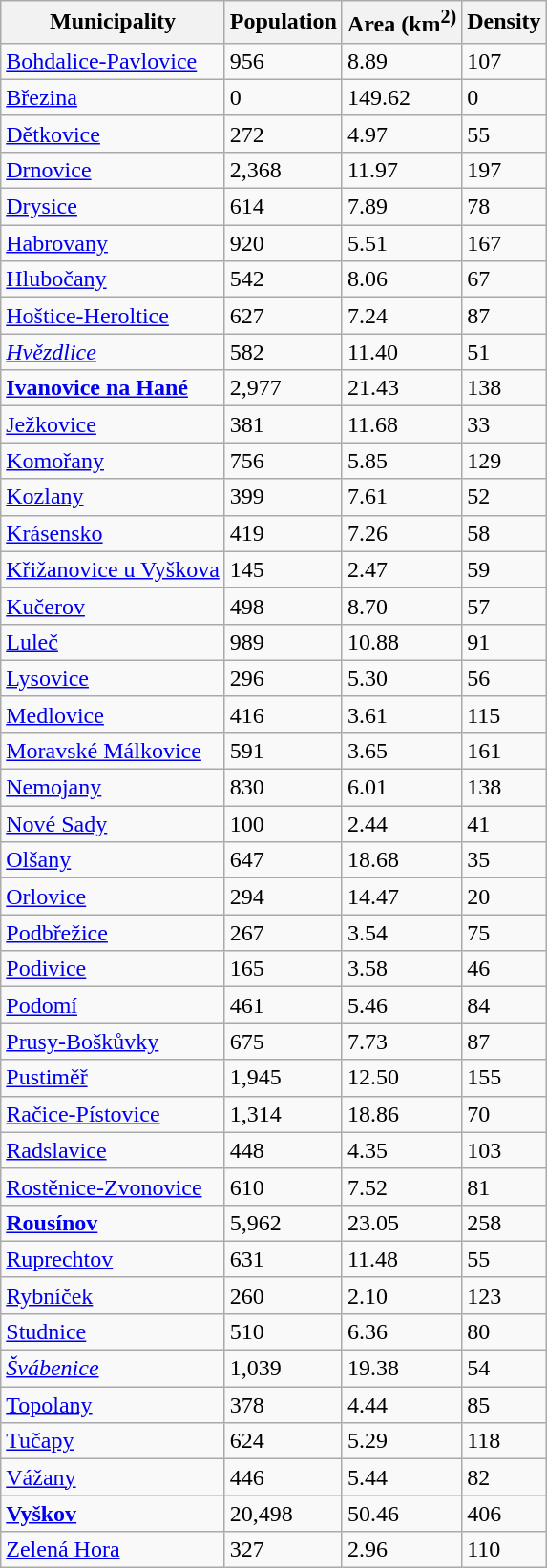<table class="wikitable sortable">
<tr>
<th>Municipality</th>
<th>Population</th>
<th>Area (km<sup>2)</sup></th>
<th>Density</th>
</tr>
<tr>
<td><a href='#'>Bohdalice-Pavlovice</a></td>
<td>956</td>
<td>8.89</td>
<td>107</td>
</tr>
<tr>
<td><a href='#'>Březina</a></td>
<td>0</td>
<td>149.62</td>
<td>0</td>
</tr>
<tr>
<td><a href='#'>Dětkovice</a></td>
<td>272</td>
<td>4.97</td>
<td>55</td>
</tr>
<tr>
<td><a href='#'>Drnovice</a></td>
<td>2,368</td>
<td>11.97</td>
<td>197</td>
</tr>
<tr>
<td><a href='#'>Drysice</a></td>
<td>614</td>
<td>7.89</td>
<td>78</td>
</tr>
<tr>
<td><a href='#'>Habrovany</a></td>
<td>920</td>
<td>5.51</td>
<td>167</td>
</tr>
<tr>
<td><a href='#'>Hlubočany</a></td>
<td>542</td>
<td>8.06</td>
<td>67</td>
</tr>
<tr>
<td><a href='#'>Hoštice-Heroltice</a></td>
<td>627</td>
<td>7.24</td>
<td>87</td>
</tr>
<tr>
<td><em><a href='#'>Hvězdlice</a></em></td>
<td>582</td>
<td>11.40</td>
<td>51</td>
</tr>
<tr>
<td><strong><a href='#'>Ivanovice na Hané</a></strong></td>
<td>2,977</td>
<td>21.43</td>
<td>138</td>
</tr>
<tr>
<td><a href='#'>Ježkovice</a></td>
<td>381</td>
<td>11.68</td>
<td>33</td>
</tr>
<tr>
<td><a href='#'>Komořany</a></td>
<td>756</td>
<td>5.85</td>
<td>129</td>
</tr>
<tr>
<td><a href='#'>Kozlany</a></td>
<td>399</td>
<td>7.61</td>
<td>52</td>
</tr>
<tr>
<td><a href='#'>Krásensko</a></td>
<td>419</td>
<td>7.26</td>
<td>58</td>
</tr>
<tr>
<td><a href='#'>Křižanovice u Vyškova</a></td>
<td>145</td>
<td>2.47</td>
<td>59</td>
</tr>
<tr>
<td><a href='#'>Kučerov</a></td>
<td>498</td>
<td>8.70</td>
<td>57</td>
</tr>
<tr>
<td><a href='#'>Luleč</a></td>
<td>989</td>
<td>10.88</td>
<td>91</td>
</tr>
<tr>
<td><a href='#'>Lysovice</a></td>
<td>296</td>
<td>5.30</td>
<td>56</td>
</tr>
<tr>
<td><a href='#'>Medlovice</a></td>
<td>416</td>
<td>3.61</td>
<td>115</td>
</tr>
<tr>
<td><a href='#'>Moravské Málkovice</a></td>
<td>591</td>
<td>3.65</td>
<td>161</td>
</tr>
<tr>
<td><a href='#'>Nemojany</a></td>
<td>830</td>
<td>6.01</td>
<td>138</td>
</tr>
<tr>
<td><a href='#'>Nové Sady</a></td>
<td>100</td>
<td>2.44</td>
<td>41</td>
</tr>
<tr>
<td><a href='#'>Olšany</a></td>
<td>647</td>
<td>18.68</td>
<td>35</td>
</tr>
<tr>
<td><a href='#'>Orlovice</a></td>
<td>294</td>
<td>14.47</td>
<td>20</td>
</tr>
<tr>
<td><a href='#'>Podbřežice</a></td>
<td>267</td>
<td>3.54</td>
<td>75</td>
</tr>
<tr>
<td><a href='#'>Podivice</a></td>
<td>165</td>
<td>3.58</td>
<td>46</td>
</tr>
<tr>
<td><a href='#'>Podomí</a></td>
<td>461</td>
<td>5.46</td>
<td>84</td>
</tr>
<tr>
<td><a href='#'>Prusy-Boškůvky</a></td>
<td>675</td>
<td>7.73</td>
<td>87</td>
</tr>
<tr>
<td><a href='#'>Pustiměř</a></td>
<td>1,945</td>
<td>12.50</td>
<td>155</td>
</tr>
<tr>
<td><a href='#'>Račice-Pístovice</a></td>
<td>1,314</td>
<td>18.86</td>
<td>70</td>
</tr>
<tr>
<td><a href='#'>Radslavice</a></td>
<td>448</td>
<td>4.35</td>
<td>103</td>
</tr>
<tr>
<td><a href='#'>Rostěnice-Zvonovice</a></td>
<td>610</td>
<td>7.52</td>
<td>81</td>
</tr>
<tr>
<td><strong><a href='#'>Rousínov</a></strong></td>
<td>5,962</td>
<td>23.05</td>
<td>258</td>
</tr>
<tr>
<td><a href='#'>Ruprechtov</a></td>
<td>631</td>
<td>11.48</td>
<td>55</td>
</tr>
<tr>
<td><a href='#'>Rybníček</a></td>
<td>260</td>
<td>2.10</td>
<td>123</td>
</tr>
<tr>
<td><a href='#'>Studnice</a></td>
<td>510</td>
<td>6.36</td>
<td>80</td>
</tr>
<tr>
<td><em><a href='#'>Švábenice</a></em></td>
<td>1,039</td>
<td>19.38</td>
<td>54</td>
</tr>
<tr>
<td><a href='#'>Topolany</a></td>
<td>378</td>
<td>4.44</td>
<td>85</td>
</tr>
<tr>
<td><a href='#'>Tučapy</a></td>
<td>624</td>
<td>5.29</td>
<td>118</td>
</tr>
<tr>
<td><a href='#'>Vážany</a></td>
<td>446</td>
<td>5.44</td>
<td>82</td>
</tr>
<tr>
<td><strong><a href='#'>Vyškov</a></strong></td>
<td>20,498</td>
<td>50.46</td>
<td>406</td>
</tr>
<tr>
<td><a href='#'>Zelená Hora</a></td>
<td>327</td>
<td>2.96</td>
<td>110</td>
</tr>
</table>
